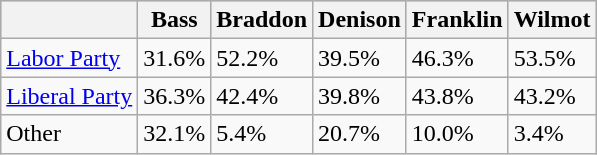<table class="wikitable">
<tr style="background:#ccc;">
<th></th>
<th>Bass</th>
<th>Braddon</th>
<th>Denison</th>
<th>Franklin</th>
<th>Wilmot</th>
</tr>
<tr>
<td><a href='#'>Labor Party</a></td>
<td>31.6%</td>
<td>52.2%</td>
<td>39.5%</td>
<td>46.3%</td>
<td>53.5%</td>
</tr>
<tr>
<td><a href='#'>Liberal Party</a></td>
<td>36.3%</td>
<td>42.4%</td>
<td>39.8%</td>
<td>43.8%</td>
<td>43.2%</td>
</tr>
<tr>
<td>Other</td>
<td>32.1%</td>
<td>5.4%</td>
<td>20.7%</td>
<td>10.0%</td>
<td>3.4%</td>
</tr>
</table>
